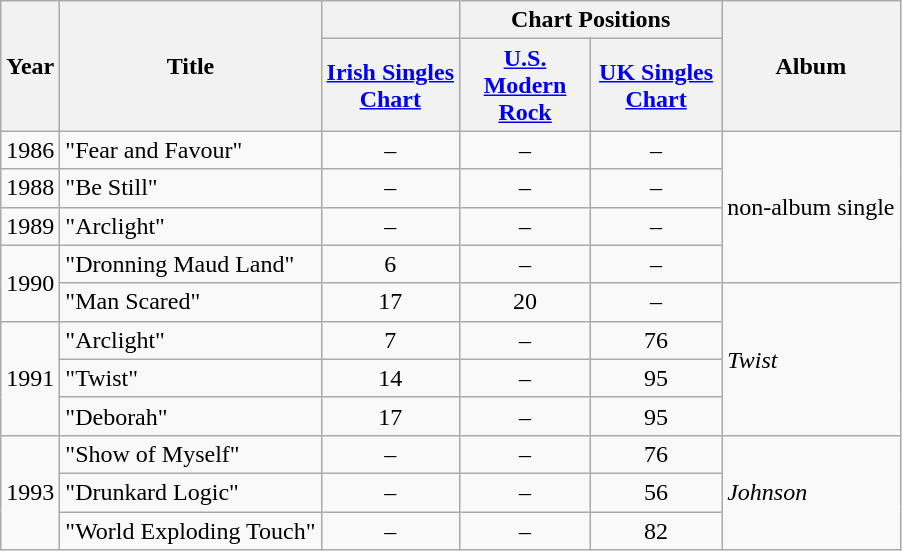<table class="wikitable">
<tr>
<th rowspan="2">Year</th>
<th rowspan="2">Title</th>
<th></th>
<th colspan="2">Chart Positions</th>
<th rowspan="2">Album</th>
</tr>
<tr>
<th><a href='#'>Irish Singles</a><br><a href='#'>Chart</a></th>
<th width="80"><a href='#'>U.S. Modern Rock</a></th>
<th width="80"><a href='#'>UK Singles Chart</a></th>
</tr>
<tr>
<td>1986</td>
<td>"Fear and Favour"</td>
<td align="center">–</td>
<td align="center">–</td>
<td align="center">–</td>
<td rowspan=4>non-album single</td>
</tr>
<tr>
<td>1988</td>
<td>"Be Still"</td>
<td align="center">–</td>
<td align="center">–</td>
<td align="center">–</td>
</tr>
<tr>
<td>1989</td>
<td>"Arclight"</td>
<td align="center">–</td>
<td align="center">–</td>
<td align="center">–</td>
</tr>
<tr>
<td rowspan=2>1990</td>
<td>"Dronning Maud Land"</td>
<td align="center">6</td>
<td align="center">–</td>
<td align="center">–</td>
</tr>
<tr>
<td>"Man Scared"</td>
<td align="center">17</td>
<td align="center">20</td>
<td align="center">–</td>
<td rowspan=4><em>Twist</em></td>
</tr>
<tr>
<td rowspan=3>1991</td>
<td>"Arclight"</td>
<td align="center">7</td>
<td align="center">–</td>
<td align="center">76</td>
</tr>
<tr>
<td>"Twist"</td>
<td align="center">14</td>
<td align="center">–</td>
<td align="center">95</td>
</tr>
<tr>
<td>"Deborah"</td>
<td align="center">17</td>
<td align="center">–</td>
<td align="center">95</td>
</tr>
<tr>
<td rowspan=3>1993</td>
<td>"Show of Myself"</td>
<td align="center">–</td>
<td align="center">–</td>
<td align="center">76</td>
<td rowspan=3><em>Johnson</em></td>
</tr>
<tr>
<td>"Drunkard Logic"</td>
<td align="center">–</td>
<td align="center">–</td>
<td align="center">56</td>
</tr>
<tr>
<td>"World Exploding Touch"</td>
<td align="center">–</td>
<td align="center">–</td>
<td align="center">82</td>
</tr>
</table>
